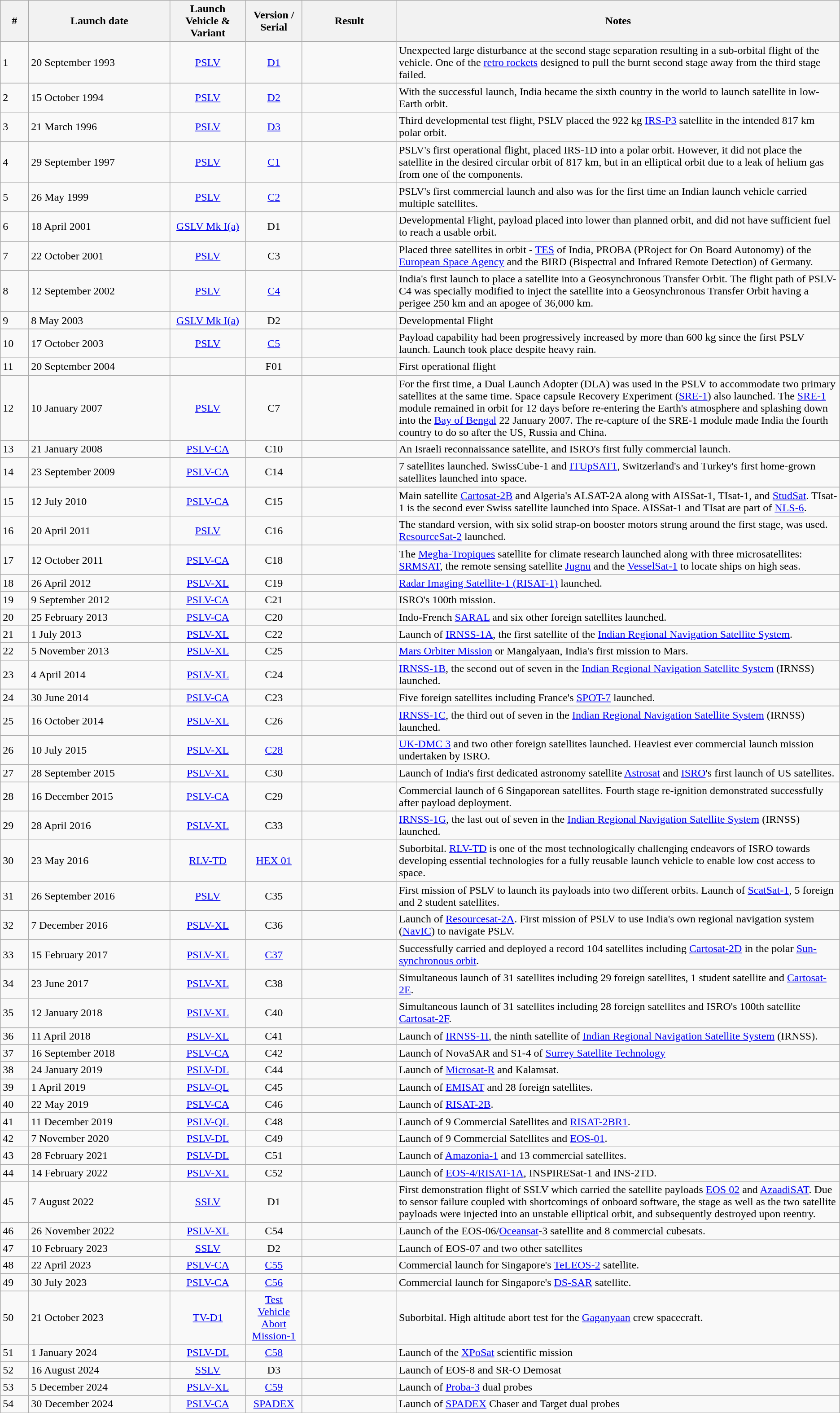<table class="wikitable sortable sticky-header">
<tr>
<th style="width:3%;">#</th>
<th style="width:15%;">Launch date</th>
<th style="width:8%;">Launch Vehicle & Variant</th>
<th style="width:6%;">Version / <br>Serial <br></th>
<th style="width:10%;">Result</th>
<th style="width:47%;">Notes</th>
</tr>
<tr>
<td>1</td>
<td>20 September 1993</td>
<td align=center><a href='#'>PSLV</a></td>
<td align=center><a href='#'>D1</a></td>
<td></td>
<td>Unexpected large disturbance at the second stage separation resulting in a sub-orbital flight of the vehicle. One of the <a href='#'>retro rockets</a> designed to pull the burnt second stage away from the third stage failed.</td>
</tr>
<tr>
<td>2</td>
<td>15 October 1994</td>
<td align=center><a href='#'>PSLV</a></td>
<td align=center><a href='#'>D2</a></td>
<td></td>
<td>With the successful launch, India became the sixth country in the world to launch satellite in low-Earth orbit.</td>
</tr>
<tr>
<td>3</td>
<td>21 March 1996</td>
<td align=center><a href='#'>PSLV</a></td>
<td align=center><a href='#'>D3</a></td>
<td></td>
<td>Third developmental test flight, PSLV placed the 922 kg <a href='#'>IRS-P3</a> satellite in the intended 817 km polar orbit.</td>
</tr>
<tr>
<td>4</td>
<td>29 September 1997</td>
<td align=center><a href='#'>PSLV</a></td>
<td align=center><a href='#'>C1</a></td>
<td></td>
<td>PSLV's first operational flight, placed IRS-1D into a polar orbit. However, it did not place the satellite in the desired circular orbit of 817 km, but in an elliptical orbit due to a leak of helium gas from one of the components.</td>
</tr>
<tr>
<td>5</td>
<td>26 May 1999</td>
<td align=center><a href='#'>PSLV</a></td>
<td align=center><a href='#'>C2</a></td>
<td></td>
<td>PSLV's first commercial launch and also was for the first time an Indian launch vehicle carried multiple satellites.</td>
</tr>
<tr>
<td>6</td>
<td>18 April 2001</td>
<td align=center><a href='#'>GSLV Mk I(a)</a></td>
<td align=center>D1</td>
<td></td>
<td>Developmental Flight, payload placed into lower than planned orbit, and did not have sufficient fuel to reach a usable orbit.</td>
</tr>
<tr>
<td>7</td>
<td>22 October 2001</td>
<td align=center><a href='#'>PSLV</a></td>
<td align=center>C3</td>
<td></td>
<td>Placed three satellites in orbit - <a href='#'>TES</a> of India, PROBA (PRoject for On Board Autonomy) of the <a href='#'>European Space Agency</a> and the BIRD (Bispectral and Infrared Remote Detection) of Germany.</td>
</tr>
<tr>
<td>8</td>
<td>12 September 2002</td>
<td align=center><a href='#'>PSLV</a></td>
<td align=center><a href='#'>C4</a></td>
<td></td>
<td>India's first launch to place a satellite into a Geosynchronous Transfer Orbit. The flight path of PSLV-C4 was specially modified to inject the satellite into a Geosynchronous Transfer Orbit having a perigee 250 km and an apogee of 36,000 km.</td>
</tr>
<tr>
<td>9</td>
<td>8 May 2003</td>
<td align=center><a href='#'>GSLV Mk I(a)</a></td>
<td align=center>D2</td>
<td></td>
<td>Developmental Flight</td>
</tr>
<tr>
<td>10</td>
<td>17 October 2003</td>
<td align=center><a href='#'>PSLV</a></td>
<td align=center><a href='#'>C5</a></td>
<td></td>
<td>Payload capability had been progressively increased by more than 600 kg since the first PSLV launch. Launch took place despite heavy rain.</td>
</tr>
<tr>
<td>11</td>
<td>20 September 2004</td>
<td align=center></td>
<td align=center>F01</td>
<td></td>
<td>First operational flight</td>
</tr>
<tr>
<td>12</td>
<td>10 January 2007</td>
<td align=center><a href='#'>PSLV</a></td>
<td align=center>C7</td>
<td></td>
<td>For the first time, a Dual Launch Adopter (DLA) was used in the PSLV to accommodate two primary satellites at the same time. Space capsule Recovery Experiment (<a href='#'>SRE-1</a>) also launched. The <a href='#'>SRE-1</a> module remained in orbit for 12 days before re-entering the Earth's atmosphere and splashing down into the <a href='#'>Bay of Bengal</a> 22 January 2007. The re-capture of the SRE-1 module made India the fourth country to do so after the US, Russia and China.</td>
</tr>
<tr>
<td>13</td>
<td>21 January 2008</td>
<td align=center><a href='#'>PSLV-CA</a></td>
<td align=center>C10</td>
<td></td>
<td>An Israeli reconnaissance satellite, and ISRO's first fully commercial launch.</td>
</tr>
<tr>
<td>14</td>
<td>23 September 2009</td>
<td align=center><a href='#'>PSLV-CA</a></td>
<td align=center>C14</td>
<td></td>
<td>7 satellites launched. SwissCube-1 and <a href='#'>ITUpSAT1</a>, Switzerland's and Turkey's first home-grown satellites launched into space.</td>
</tr>
<tr>
<td>15</td>
<td>12 July 2010</td>
<td align=center><a href='#'>PSLV-CA</a></td>
<td align=center>C15</td>
<td></td>
<td>Main satellite <a href='#'>Cartosat-2B</a> and Algeria's ALSAT-2A along with AISSat-1, TIsat-1, and <a href='#'>StudSat</a>. TIsat-1 is the second ever Swiss satellite launched into Space. AISSat-1 and TIsat are part of <a href='#'>NLS-6</a>.<br></td>
</tr>
<tr>
<td>16</td>
<td>20 April 2011</td>
<td align=center><a href='#'>PSLV</a></td>
<td align=center>C16</td>
<td></td>
<td>The standard version, with six solid strap-on booster motors strung around the first stage, was used. <a href='#'>ResourceSat-2</a> launched.</td>
</tr>
<tr>
<td>17</td>
<td>12 October 2011</td>
<td align=center><a href='#'>PSLV-CA</a></td>
<td align=center>C18</td>
<td></td>
<td>The <a href='#'>Megha-Tropiques</a> satellite for climate research launched along with three microsatellites: <a href='#'>SRMSAT</a>, the remote sensing satellite <a href='#'>Jugnu</a> and the <a href='#'>VesselSat-1</a> to locate ships on high seas.</td>
</tr>
<tr>
<td>18</td>
<td>26 April 2012</td>
<td align=center><a href='#'>PSLV-XL</a></td>
<td align=center>C19</td>
<td></td>
<td><a href='#'>Radar Imaging Satellite-1 (RISAT-1)</a> launched.</td>
</tr>
<tr>
<td>19</td>
<td>9 September 2012</td>
<td align=center><a href='#'>PSLV-CA</a></td>
<td align=center>C21</td>
<td></td>
<td>ISRO's 100th mission.</td>
</tr>
<tr>
<td>20</td>
<td>25 February 2013</td>
<td align=center><a href='#'>PSLV-CA</a></td>
<td align=center>C20</td>
<td></td>
<td>Indo-French <a href='#'>SARAL</a> and six other foreign satellites launched.</td>
</tr>
<tr>
<td>21</td>
<td>1 July 2013</td>
<td align=center><a href='#'>PSLV-XL</a></td>
<td align=center>C22</td>
<td></td>
<td>Launch of <a href='#'>IRNSS-1A</a>, the first satellite of the <a href='#'>Indian Regional Navigation Satellite System</a>.</td>
</tr>
<tr>
<td>22</td>
<td>5 November 2013</td>
<td align=center><a href='#'>PSLV-XL</a></td>
<td align=center>C25</td>
<td></td>
<td><a href='#'>Mars Orbiter Mission</a> or Mangalyaan, India's first mission to Mars.</td>
</tr>
<tr>
<td>23</td>
<td>4 April 2014</td>
<td align=center><a href='#'>PSLV-XL</a></td>
<td align=center>C24</td>
<td></td>
<td><a href='#'>IRNSS-1B</a>, the second out of seven in the <a href='#'>Indian Regional Navigation Satellite System</a> (IRNSS) launched.</td>
</tr>
<tr>
<td>24</td>
<td>30 June 2014</td>
<td align=center><a href='#'>PSLV-CA</a></td>
<td align=center>C23</td>
<td></td>
<td>Five foreign satellites including France's <a href='#'>SPOT-7</a> launched.</td>
</tr>
<tr>
<td>25</td>
<td>16 October 2014</td>
<td align=center><a href='#'>PSLV-XL</a></td>
<td align=center>C26</td>
<td></td>
<td><a href='#'>IRNSS-1C</a>, the third out of seven in the <a href='#'>Indian Regional Navigation Satellite System</a> (IRNSS) launched.</td>
</tr>
<tr>
<td>26</td>
<td>10 July 2015</td>
<td align=center><a href='#'>PSLV-XL</a></td>
<td align=center><a href='#'>C28</a></td>
<td></td>
<td><a href='#'>UK-DMC 3</a> and two other foreign satellites launched. Heaviest ever commercial launch mission undertaken by ISRO.</td>
</tr>
<tr>
<td>27</td>
<td>28 September 2015</td>
<td align=center><a href='#'>PSLV-XL</a></td>
<td align=center>C30</td>
<td></td>
<td>Launch of India's first dedicated astronomy satellite <a href='#'>Astrosat</a> and <a href='#'>ISRO</a>'s first launch of US satellites.</td>
</tr>
<tr>
<td>28</td>
<td>16 December 2015</td>
<td align=center><a href='#'>PSLV-CA</a></td>
<td align=center>C29</td>
<td></td>
<td>Commercial launch of 6 Singaporean satellites. Fourth stage re-ignition demonstrated successfully after payload deployment.</td>
</tr>
<tr>
<td>29</td>
<td>28 April 2016</td>
<td align=center><a href='#'>PSLV-XL</a></td>
<td align=center>C33</td>
<td></td>
<td><a href='#'>IRNSS-1G</a>, the last out of seven in the <a href='#'>Indian Regional Navigation Satellite System</a> (IRNSS) launched.</td>
</tr>
<tr>
<td>30</td>
<td>23 May 2016</td>
<td align=center><a href='#'>RLV-TD</a></td>
<td align=center><a href='#'>HEX 01</a></td>
<td></td>
<td>Suborbital. <a href='#'>RLV-TD</a> is one of the most technologically challenging endeavors of ISRO towards developing essential technologies for a fully reusable launch vehicle to enable low cost access to space.</td>
</tr>
<tr>
<td>31</td>
<td>26 September 2016</td>
<td align=center><a href='#'>PSLV</a></td>
<td align=center>C35</td>
<td></td>
<td>First mission of PSLV to launch its payloads into two different orbits. Launch of <a href='#'>ScatSat-1</a>, 5 foreign and 2 student satellites.</td>
</tr>
<tr>
<td>32</td>
<td>7 December 2016</td>
<td align=center><a href='#'>PSLV-XL</a></td>
<td align=center>C36</td>
<td></td>
<td>Launch of <a href='#'>Resourcesat-2A</a>. First mission of PSLV to use India's own regional navigation system (<a href='#'>NavIC</a>) to navigate PSLV.</td>
</tr>
<tr>
<td>33</td>
<td>15 February 2017</td>
<td align=center><a href='#'>PSLV-XL</a></td>
<td align=center><a href='#'>C37</a></td>
<td></td>
<td>Successfully carried and deployed a record 104 satellites including <a href='#'>Cartosat-2D</a> in the polar <a href='#'>Sun-synchronous orbit</a>.</td>
</tr>
<tr>
<td>34</td>
<td>23 June 2017</td>
<td align=center><a href='#'>PSLV-XL</a></td>
<td align=center>C38</td>
<td></td>
<td>Simultaneous launch of 31 satellites including 29 foreign satellites, 1 student satellite and <a href='#'>Cartosat-2E</a>.</td>
</tr>
<tr>
<td>35</td>
<td>12 January 2018</td>
<td align=center><a href='#'>PSLV-XL</a></td>
<td align=center>C40</td>
<td></td>
<td>Simultaneous launch of 31 satellites including 28 foreign satellites and ISRO's 100th satellite <a href='#'>Cartosat-2F</a>.</td>
</tr>
<tr>
<td>36</td>
<td>11 April 2018</td>
<td align=center><a href='#'>PSLV-XL</a></td>
<td align=center>C41</td>
<td></td>
<td>Launch of <a href='#'>IRNSS-1I</a>, the ninth satellite of <a href='#'>Indian Regional Navigation Satellite System</a> (IRNSS).</td>
</tr>
<tr>
<td>37</td>
<td>16 September 2018</td>
<td align=center><a href='#'>PSLV-CA</a></td>
<td align=center>C42</td>
<td></td>
<td>Launch of NovaSAR and S1-4 of <a href='#'>Surrey Satellite Technology</a></td>
</tr>
<tr>
<td>38</td>
<td>24 January 2019</td>
<td align=center><a href='#'>PSLV-DL</a></td>
<td align=center>C44</td>
<td></td>
<td>Launch of <a href='#'>Microsat-R</a> and Kalamsat.</td>
</tr>
<tr>
<td>39</td>
<td>1 April 2019</td>
<td align=center><a href='#'>PSLV-QL</a></td>
<td align=center>C45</td>
<td></td>
<td>Launch of <a href='#'>EMISAT</a> and 28 foreign satellites.</td>
</tr>
<tr>
<td>40</td>
<td>22 May 2019</td>
<td align=center><a href='#'>PSLV-CA</a></td>
<td align=center>C46</td>
<td></td>
<td>Launch of <a href='#'>RISAT-2B</a>.</td>
</tr>
<tr>
<td>41</td>
<td>11 December 2019</td>
<td align=center><a href='#'>PSLV-QL</a></td>
<td align=center>C48</td>
<td></td>
<td>Launch of 9 Commercial Satellites and <a href='#'>RISAT-2BR1</a>.</td>
</tr>
<tr>
<td>42</td>
<td>7 November 2020</td>
<td align=center><a href='#'>PSLV-DL</a></td>
<td align=center>C49</td>
<td></td>
<td>Launch of 9 Commercial Satellites and <a href='#'>EOS-01</a>.</td>
</tr>
<tr>
<td>43</td>
<td>28 February 2021</td>
<td align=center><a href='#'>PSLV-DL</a></td>
<td align=center>C51</td>
<td></td>
<td>Launch of <a href='#'>Amazonia-1</a> and 13 commercial satellites.</td>
</tr>
<tr>
<td>44</td>
<td>14 February 2022</td>
<td align=center><a href='#'>PSLV-XL</a></td>
<td align=center>C52</td>
<td></td>
<td>Launch of <a href='#'>EOS-4/RISAT-1A</a>, INSPIRESat-1 and INS-2TD.</td>
</tr>
<tr>
<td>45</td>
<td>7 August 2022</td>
<td align=center><a href='#'>SSLV</a></td>
<td align=center>D1</td>
<td></td>
<td>First demonstration flight of SSLV which carried the satellite payloads <a href='#'>EOS 02</a> and <a href='#'>AzaadiSAT</a>. Due to sensor failure coupled with shortcomings of onboard software, the stage as well as the two satellite payloads were injected into an unstable elliptical orbit, and subsequently destroyed upon reentry.</td>
</tr>
<tr>
<td>46</td>
<td>26 November 2022</td>
<td align=center><a href='#'>PSLV-XL</a></td>
<td align=center>C54</td>
<td></td>
<td>Launch of the EOS-06/<a href='#'>Oceansat</a>-3 satellite and 8 commercial cubesats.</td>
</tr>
<tr>
<td>47</td>
<td>10 February 2023</td>
<td align=center><a href='#'>SSLV</a></td>
<td align=center>D2</td>
<td></td>
<td>Launch of EOS-07 and two other satellites</td>
</tr>
<tr>
<td>48</td>
<td>22 April 2023</td>
<td align=center><a href='#'>PSLV-CA</a></td>
<td align=center><a href='#'>C55</a></td>
<td></td>
<td>Commercial launch for Singapore's <a href='#'>TeLEOS-2</a> satellite.</td>
</tr>
<tr>
<td>49</td>
<td>30 July 2023</td>
<td align=center><a href='#'>PSLV-CA</a></td>
<td align=center><a href='#'>C56</a></td>
<td></td>
<td>Commercial launch for Singapore's <a href='#'>DS-SAR</a> satellite.</td>
</tr>
<tr>
<td>50</td>
<td>21 October 2023</td>
<td align=center><a href='#'>TV-D1</a></td>
<td align=center><a href='#'>Test Vehicle Abort Mission-1</a></td>
<td></td>
<td>Suborbital. High altitude abort test for the <a href='#'>Gaganyaan</a> crew spacecraft.</td>
</tr>
<tr>
<td>51</td>
<td>1 January 2024</td>
<td align=center><a href='#'>PSLV-DL</a></td>
<td align=Center><a href='#'>C58</a></td>
<td></td>
<td>Launch of the <a href='#'>XPoSat</a> scientific mission</td>
</tr>
<tr>
<td>52</td>
<td>16 August 2024</td>
<td align=center><a href='#'>SSLV</a></td>
<td align=center>D3</td>
<td></td>
<td>Launch of EOS-8 and SR-O Demosat</td>
</tr>
<tr>
<td>53</td>
<td>5 December 2024</td>
<td align=center><a href='#'>PSLV-XL</a></td>
<td align=center><a href='#'>C59</a></td>
<td></td>
<td>Launch of <a href='#'>Proba-3</a> dual probes</td>
</tr>
<tr>
<td>54</td>
<td>30 December 2024</td>
<td align=center><a href='#'>PSLV-CA</a></td>
<td align=center><a href='#'>SPADEX</a></td>
<td></td>
<td>Launch of <a href='#'>SPADEX</a> Chaser and Target dual probes</td>
</tr>
</table>
